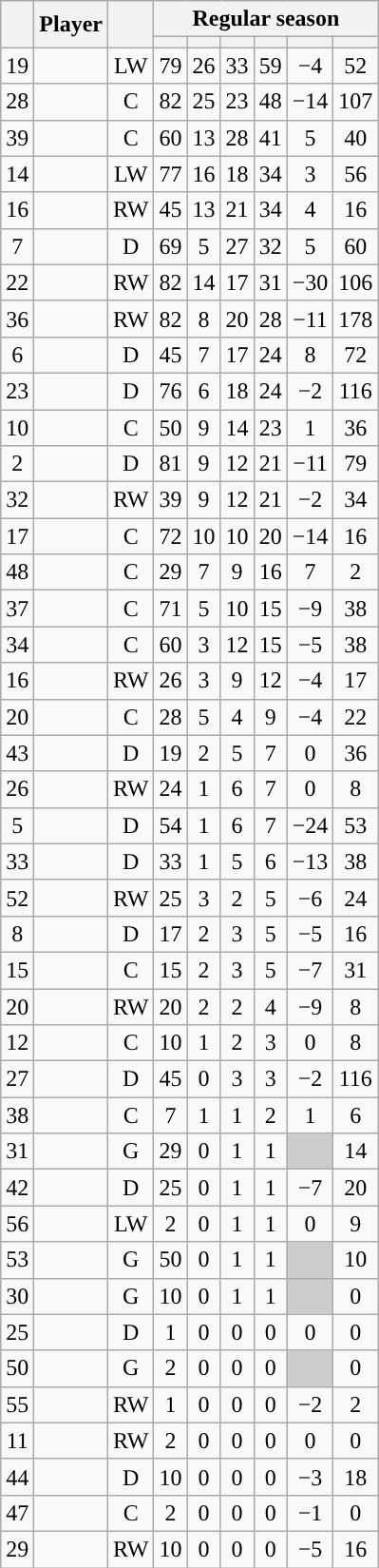<table class="wikitable sortable plainrowheaders" style="text-align:center;">
<tr>
<th scope="col" data-sort-type="number" rowspan="2"></th>
<th scope="col" rowspan="2">Player</th>
<th scope="col" rowspan="2"></th>
<th scope=colgroup colspan=6>Regular season</th>
</tr>
<tr>
<th scope="col" data-sort-type="number"></th>
<th scope="col" data-sort-type="number"></th>
<th scope="col" data-sort-type="number"></th>
<th scope="col" data-sort-type="number"></th>
<th scope="col" data-sort-type="number"></th>
<th scope="col" data-sort-type="number"></th>
</tr>
<tr>
<td scope="row">19</td>
<td align="left"></td>
<td>LW</td>
<td>79</td>
<td>26</td>
<td>33</td>
<td>59</td>
<td>−4</td>
<td>52</td>
</tr>
<tr>
<td scope="row">28</td>
<td align="left"></td>
<td>C</td>
<td>82</td>
<td>25</td>
<td>23</td>
<td>48</td>
<td>−14</td>
<td>107</td>
</tr>
<tr>
<td scope="row">39</td>
<td align="left"></td>
<td>C</td>
<td>60</td>
<td>13</td>
<td>28</td>
<td>41</td>
<td>5</td>
<td>40</td>
</tr>
<tr>
<td scope="row">14</td>
<td align="left"></td>
<td>LW</td>
<td>77</td>
<td>16</td>
<td>18</td>
<td>34</td>
<td>3</td>
<td>56</td>
</tr>
<tr>
<td scope="row">16</td>
<td align="left"></td>
<td>RW</td>
<td>45</td>
<td>13</td>
<td>21</td>
<td>34</td>
<td>4</td>
<td>16</td>
</tr>
<tr>
<td scope="row">7</td>
<td align="left"></td>
<td>D</td>
<td>69</td>
<td>5</td>
<td>27</td>
<td>32</td>
<td>5</td>
<td>60</td>
</tr>
<tr>
<td scope="row">22</td>
<td align="left"></td>
<td>RW</td>
<td>82</td>
<td>14</td>
<td>17</td>
<td>31</td>
<td>−30</td>
<td>106</td>
</tr>
<tr>
<td scope="row">36</td>
<td align="left"></td>
<td>RW</td>
<td>82</td>
<td>8</td>
<td>20</td>
<td>28</td>
<td>−11</td>
<td>178</td>
</tr>
<tr>
<td scope="row">6</td>
<td align="left"></td>
<td>D</td>
<td>45</td>
<td>7</td>
<td>17</td>
<td>24</td>
<td>8</td>
<td>72</td>
</tr>
<tr>
<td scope="row">23</td>
<td align="left"></td>
<td>D</td>
<td>76</td>
<td>6</td>
<td>18</td>
<td>24</td>
<td>−2</td>
<td>116</td>
</tr>
<tr>
<td scope="row">10</td>
<td align="left"></td>
<td>C</td>
<td>50</td>
<td>9</td>
<td>14</td>
<td>23</td>
<td>1</td>
<td>36</td>
</tr>
<tr>
<td scope="row">2</td>
<td align="left"></td>
<td>D</td>
<td>81</td>
<td>9</td>
<td>12</td>
<td>21</td>
<td>−11</td>
<td>79</td>
</tr>
<tr>
<td scope="row">32</td>
<td align="left"></td>
<td>RW</td>
<td>39</td>
<td>9</td>
<td>12</td>
<td>21</td>
<td>−2</td>
<td>34</td>
</tr>
<tr>
<td scope="row">17</td>
<td align="left"></td>
<td>C</td>
<td>72</td>
<td>10</td>
<td>10</td>
<td>20</td>
<td>−14</td>
<td>16</td>
</tr>
<tr>
<td scope="row">48</td>
<td align="left"></td>
<td>C</td>
<td>29</td>
<td>7</td>
<td>9</td>
<td>16</td>
<td>7</td>
<td>2</td>
</tr>
<tr>
<td scope="row">37</td>
<td align="left"></td>
<td>C</td>
<td>71</td>
<td>5</td>
<td>10</td>
<td>15</td>
<td>−9</td>
<td>38</td>
</tr>
<tr>
<td scope="row">34</td>
<td align="left"></td>
<td>C</td>
<td>60</td>
<td>3</td>
<td>12</td>
<td>15</td>
<td>−5</td>
<td>38</td>
</tr>
<tr>
<td scope="row">16</td>
<td align="left"></td>
<td>RW</td>
<td>26</td>
<td>3</td>
<td>9</td>
<td>12</td>
<td>−4</td>
<td>17</td>
</tr>
<tr>
<td scope="row">20</td>
<td align="left"></td>
<td>C</td>
<td>28</td>
<td>5</td>
<td>4</td>
<td>9</td>
<td>−4</td>
<td>22</td>
</tr>
<tr>
<td scope="row">43</td>
<td align="left"></td>
<td>D</td>
<td>19</td>
<td>2</td>
<td>5</td>
<td>7</td>
<td>0</td>
<td>36</td>
</tr>
<tr>
<td scope="row">26</td>
<td align="left"></td>
<td>RW</td>
<td>24</td>
<td>1</td>
<td>6</td>
<td>7</td>
<td>0</td>
<td>8</td>
</tr>
<tr>
<td scope="row">5</td>
<td align="left"></td>
<td>D</td>
<td>54</td>
<td>1</td>
<td>6</td>
<td>7</td>
<td>−24</td>
<td>53</td>
</tr>
<tr>
<td scope="row">33</td>
<td align="left"></td>
<td>D</td>
<td>33</td>
<td>1</td>
<td>5</td>
<td>6</td>
<td>−13</td>
<td>38</td>
</tr>
<tr>
<td scope="row">52</td>
<td align="left"></td>
<td>RW</td>
<td>25</td>
<td>3</td>
<td>2</td>
<td>5</td>
<td>−6</td>
<td>24</td>
</tr>
<tr>
<td scope="row">8</td>
<td align="left"></td>
<td>D</td>
<td>17</td>
<td>2</td>
<td>3</td>
<td>5</td>
<td>−5</td>
<td>16</td>
</tr>
<tr>
<td scope="row">15</td>
<td align="left"></td>
<td>C</td>
<td>15</td>
<td>2</td>
<td>3</td>
<td>5</td>
<td>−7</td>
<td>31</td>
</tr>
<tr>
<td scope="row">20</td>
<td align="left"></td>
<td>RW</td>
<td>20</td>
<td>2</td>
<td>2</td>
<td>4</td>
<td>−9</td>
<td>8</td>
</tr>
<tr>
<td scope="row">12</td>
<td align="left"></td>
<td>C</td>
<td>10</td>
<td>1</td>
<td>2</td>
<td>3</td>
<td>0</td>
<td>8</td>
</tr>
<tr>
<td scope="row">27</td>
<td align="left"></td>
<td>D</td>
<td>45</td>
<td>0</td>
<td>3</td>
<td>3</td>
<td>−2</td>
<td>116</td>
</tr>
<tr>
<td scope="row">38</td>
<td align="left"></td>
<td>C</td>
<td>7</td>
<td>1</td>
<td>1</td>
<td>2</td>
<td>1</td>
<td>6</td>
</tr>
<tr>
<td scope="row">31</td>
<td align="left"></td>
<td>G</td>
<td>29</td>
<td>0</td>
<td>1</td>
<td>1</td>
<td style="background:#ccc"></td>
<td>14</td>
</tr>
<tr>
<td scope="row">42</td>
<td align="left"></td>
<td>D</td>
<td>25</td>
<td>0</td>
<td>1</td>
<td>1</td>
<td>−7</td>
<td>20</td>
</tr>
<tr>
<td scope="row">56</td>
<td align="left"></td>
<td>LW</td>
<td>2</td>
<td>0</td>
<td>1</td>
<td>1</td>
<td>0</td>
<td>9</td>
</tr>
<tr>
<td scope="row">53</td>
<td align="left"></td>
<td>G</td>
<td>50</td>
<td>0</td>
<td>1</td>
<td>1</td>
<td style="background:#ccc"></td>
<td>10</td>
</tr>
<tr>
<td scope="row">30</td>
<td align="left"></td>
<td>G</td>
<td>10</td>
<td>0</td>
<td>1</td>
<td>1</td>
<td style="background:#ccc"></td>
<td>0</td>
</tr>
<tr>
<td scope="row">25</td>
<td align="left"></td>
<td>D</td>
<td>1</td>
<td>0</td>
<td>0</td>
<td>0</td>
<td>0</td>
<td>0</td>
</tr>
<tr>
<td scope="row">50</td>
<td align="left"></td>
<td>G</td>
<td>2</td>
<td>0</td>
<td>0</td>
<td>0</td>
<td style="background:#ccc"></td>
<td>0</td>
</tr>
<tr>
<td scope="row">55</td>
<td align="left"></td>
<td>RW</td>
<td>1</td>
<td>0</td>
<td>0</td>
<td>0</td>
<td>−2</td>
<td>2</td>
</tr>
<tr>
<td scope="row">11</td>
<td align="left"></td>
<td>RW</td>
<td>2</td>
<td>0</td>
<td>0</td>
<td>0</td>
<td>0</td>
<td>0</td>
</tr>
<tr>
<td scope="row">44</td>
<td align="left"></td>
<td>D</td>
<td>10</td>
<td>0</td>
<td>0</td>
<td>0</td>
<td>−3</td>
<td>18</td>
</tr>
<tr>
<td scope="row">47</td>
<td align="left"></td>
<td>C</td>
<td>2</td>
<td>0</td>
<td>0</td>
<td>0</td>
<td>−1</td>
<td>0</td>
</tr>
<tr>
<td scope="row">29</td>
<td align="left"></td>
<td>RW</td>
<td>10</td>
<td>0</td>
<td>0</td>
<td>0</td>
<td>−5</td>
<td>16</td>
</tr>
</table>
